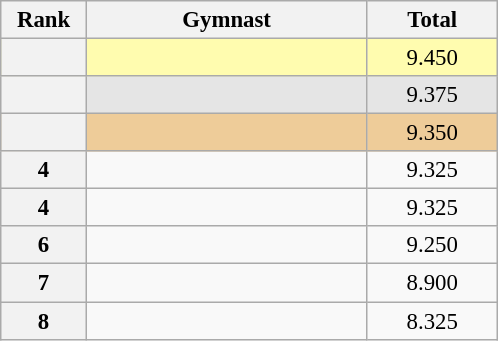<table class="wikitable sortable" style="text-align:center; font-size:95%">
<tr>
<th scope="col" style="width:50px;">Rank</th>
<th scope="col" style="width:180px;">Gymnast</th>
<th scope="col" style="width:80px;">Total</th>
</tr>
<tr style="background:#fffcaf;">
<th scope=row style="text-align:center"></th>
<td style="text-align:left;"></td>
<td>9.450</td>
</tr>
<tr style="background:#e5e5e5;">
<th scope=row style="text-align:center"></th>
<td style="text-align:left;"></td>
<td>9.375</td>
</tr>
<tr style="background:#ec9;">
<th scope=row style="text-align:center"></th>
<td style="text-align:left;"></td>
<td>9.350</td>
</tr>
<tr>
<th scope=row style="text-align:center">4</th>
<td style="text-align:left;"></td>
<td>9.325</td>
</tr>
<tr>
<th scope=row style="text-align:center">4</th>
<td style="text-align:left;"></td>
<td>9.325</td>
</tr>
<tr>
<th scope=row style="text-align:center">6</th>
<td style="text-align:left;"></td>
<td>9.250</td>
</tr>
<tr>
<th scope=row style="text-align:center">7</th>
<td style="text-align:left;"></td>
<td>8.900</td>
</tr>
<tr>
<th scope=row style="text-align:center">8</th>
<td style="text-align:left;"></td>
<td>8.325</td>
</tr>
</table>
